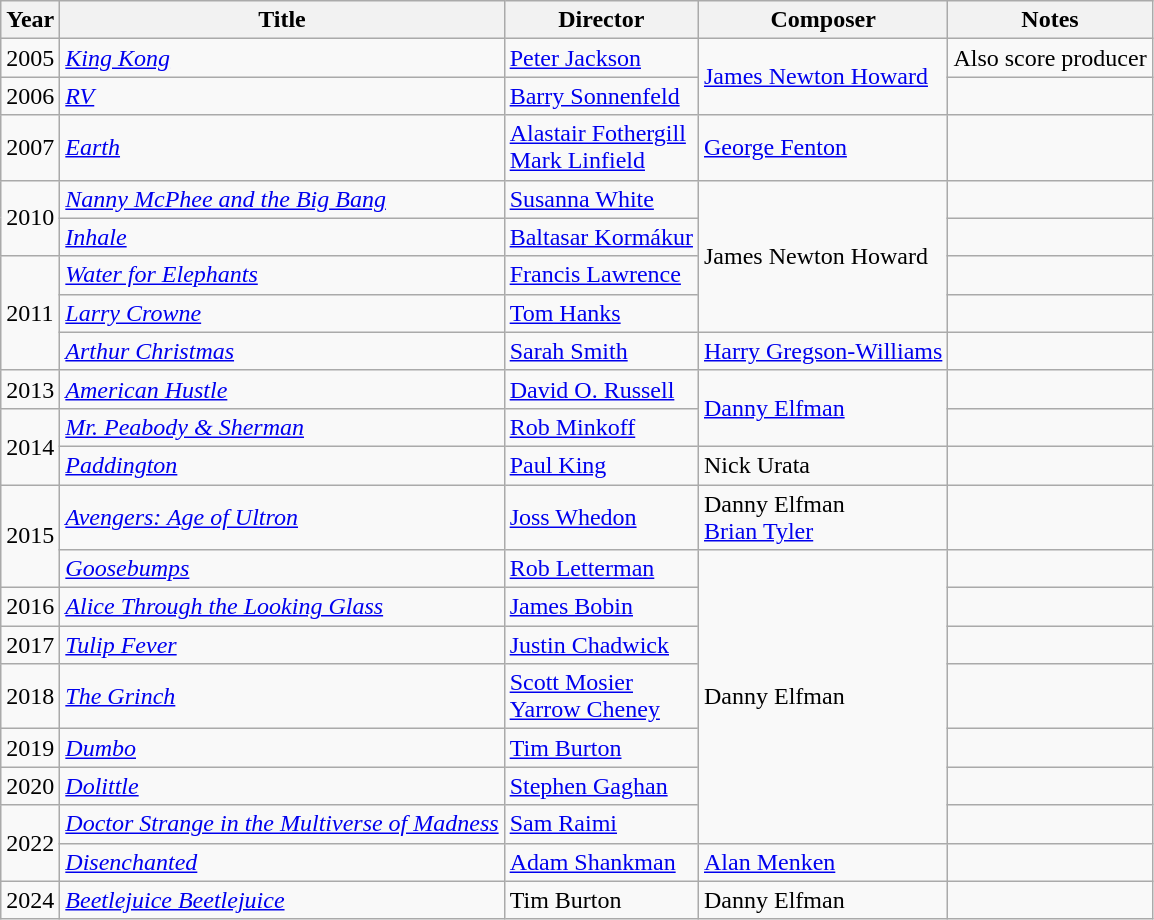<table class="wikitable">
<tr>
<th>Year</th>
<th>Title</th>
<th>Director</th>
<th>Composer</th>
<th>Notes</th>
</tr>
<tr>
<td>2005</td>
<td><em><a href='#'>King Kong</a></em></td>
<td><a href='#'>Peter Jackson</a></td>
<td rowspan="2"><a href='#'>James Newton Howard</a></td>
<td>Also score producer</td>
</tr>
<tr>
<td>2006</td>
<td><em><a href='#'>RV</a></em></td>
<td><a href='#'>Barry Sonnenfeld</a></td>
<td></td>
</tr>
<tr>
<td>2007</td>
<td><em><a href='#'>Earth</a></em></td>
<td><a href='#'>Alastair Fothergill</a><br><a href='#'>Mark Linfield</a></td>
<td><a href='#'>George Fenton</a></td>
<td></td>
</tr>
<tr>
<td rowspan="2">2010</td>
<td><em><a href='#'>Nanny McPhee and the Big Bang</a></em></td>
<td><a href='#'>Susanna White</a></td>
<td rowspan="4">James Newton Howard</td>
<td></td>
</tr>
<tr>
<td><em><a href='#'>Inhale</a></em></td>
<td><a href='#'>Baltasar Kormákur</a></td>
<td></td>
</tr>
<tr>
<td rowspan="3">2011</td>
<td><em><a href='#'>Water for Elephants</a></em></td>
<td><a href='#'>Francis Lawrence</a></td>
<td></td>
</tr>
<tr>
<td><em><a href='#'>Larry Crowne</a></em></td>
<td><a href='#'>Tom Hanks</a></td>
<td></td>
</tr>
<tr>
<td><em><a href='#'>Arthur Christmas</a></em></td>
<td><a href='#'>Sarah Smith</a></td>
<td><a href='#'>Harry Gregson-Williams</a></td>
<td></td>
</tr>
<tr>
<td>2013</td>
<td><em><a href='#'>American Hustle</a></em></td>
<td><a href='#'>David O. Russell</a></td>
<td rowspan="2"><a href='#'>Danny Elfman</a></td>
<td></td>
</tr>
<tr>
<td rowspan="2">2014</td>
<td><em><a href='#'>Mr. Peabody & Sherman</a></em></td>
<td><a href='#'>Rob Minkoff</a></td>
<td></td>
</tr>
<tr>
<td><em><a href='#'>Paddington</a></em></td>
<td><a href='#'>Paul King</a></td>
<td>Nick Urata</td>
<td></td>
</tr>
<tr>
<td rowspan="2">2015</td>
<td><em><a href='#'>Avengers: Age of Ultron</a></em></td>
<td><a href='#'>Joss Whedon</a></td>
<td>Danny Elfman<br><a href='#'>Brian Tyler</a></td>
<td></td>
</tr>
<tr>
<td><em><a href='#'>Goosebumps</a></em></td>
<td><a href='#'>Rob Letterman</a></td>
<td rowspan="7">Danny Elfman</td>
<td></td>
</tr>
<tr>
<td>2016</td>
<td><em><a href='#'>Alice Through the Looking Glass</a></em></td>
<td><a href='#'>James Bobin</a></td>
<td></td>
</tr>
<tr>
<td>2017</td>
<td><em><a href='#'>Tulip Fever</a></em></td>
<td><a href='#'>Justin Chadwick</a></td>
<td></td>
</tr>
<tr>
<td>2018</td>
<td><em><a href='#'>The Grinch</a></em></td>
<td><a href='#'>Scott Mosier</a><br><a href='#'>Yarrow Cheney</a></td>
<td></td>
</tr>
<tr>
<td>2019</td>
<td><em><a href='#'>Dumbo</a></em></td>
<td><a href='#'>Tim Burton</a></td>
<td></td>
</tr>
<tr>
<td>2020</td>
<td><em><a href='#'>Dolittle</a></em></td>
<td><a href='#'>Stephen Gaghan</a></td>
<td></td>
</tr>
<tr>
<td rowspan="2">2022</td>
<td><em><a href='#'>Doctor Strange in the Multiverse of Madness</a></em></td>
<td><a href='#'>Sam Raimi</a></td>
<td></td>
</tr>
<tr>
<td><em><a href='#'>Disenchanted</a></em></td>
<td><a href='#'>Adam Shankman</a></td>
<td><a href='#'>Alan Menken</a></td>
<td></td>
</tr>
<tr>
<td>2024</td>
<td><em><a href='#'>Beetlejuice Beetlejuice</a></em></td>
<td>Tim Burton</td>
<td>Danny Elfman</td>
<td></td>
</tr>
</table>
